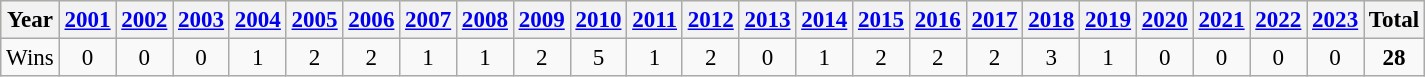<table class=wikitable style=font-size:96%>
<tr style=background:#ffc>
<th scope=col>Year</th>
<th scope=col><a href='#'>2001</a></th>
<th scope=col><a href='#'>2002</a></th>
<th scope=col><a href='#'>2003</a></th>
<th scope=col><a href='#'>2004</a></th>
<th scope=col><a href='#'>2005</a></th>
<th scope=col><a href='#'>2006</a></th>
<th scope=col><a href='#'>2007</a></th>
<th scope=col><a href='#'>2008</a></th>
<th scope=col><a href='#'>2009</a></th>
<th scope=col><a href='#'>2010</a></th>
<th scope=col><a href='#'>2011</a></th>
<th scope=col><a href='#'>2012</a></th>
<th scope=col><a href='#'>2013</a></th>
<th scope=col><a href='#'>2014</a></th>
<th scope=col><a href='#'>2015</a></th>
<th scope=col><a href='#'>2016</a></th>
<th scope=col><a href='#'>2017</a></th>
<th scope=col><a href='#'>2018</a></th>
<th scope=col><a href='#'>2019</a></th>
<th scope=col><a href='#'>2020</a></th>
<th scope=col><a href='#'>2021</a></th>
<th scope=col><a href='#'>2022</a></th>
<th scope=col><a href='#'>2023</a></th>
<th scope=col>Total</th>
</tr>
<tr align=center>
<td>Wins</td>
<td>0</td>
<td>0</td>
<td>0</td>
<td>1</td>
<td>2</td>
<td>2</td>
<td>1</td>
<td>1</td>
<td>2</td>
<td>5</td>
<td>1</td>
<td>2</td>
<td>0</td>
<td>1</td>
<td>2</td>
<td>2</td>
<td>2</td>
<td>3</td>
<td>1</td>
<td>0</td>
<td>0</td>
<td>0</td>
<td>0</td>
<td><strong>28</strong></td>
</tr>
</table>
